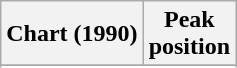<table class="wikitable sortable">
<tr>
<th>Chart (1990)</th>
<th>Peak<br>position</th>
</tr>
<tr>
</tr>
<tr>
</tr>
<tr>
</tr>
</table>
